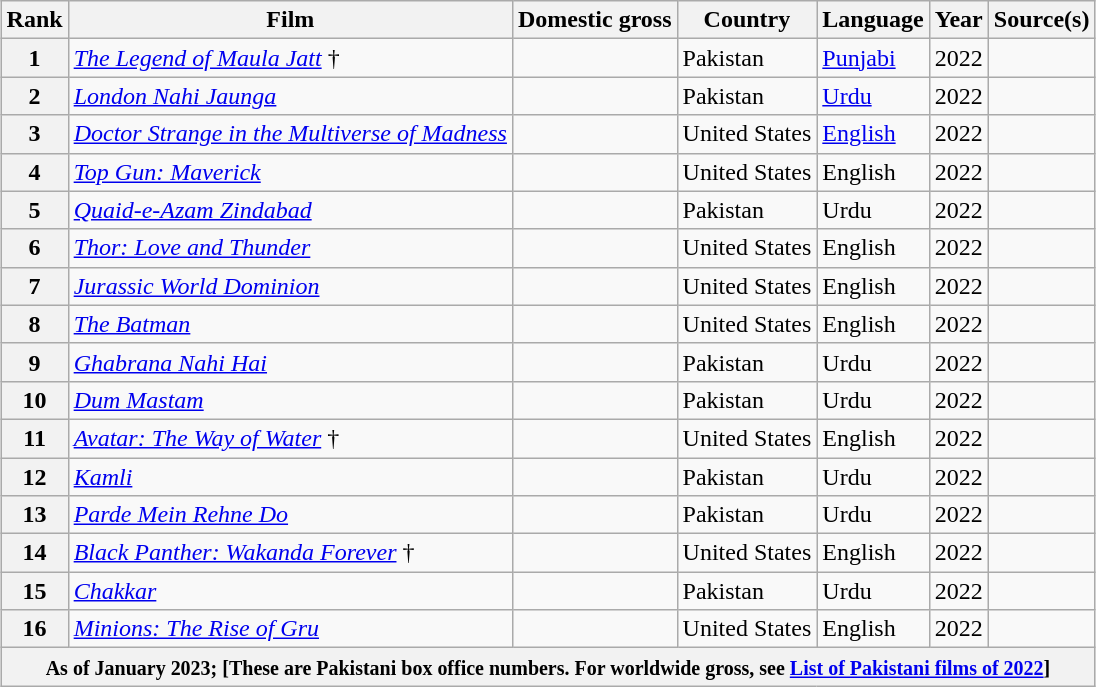<table class="wikitable sortable plainrowheaders" style="margin:auto;">
<tr>
<th>Rank</th>
<th>Film</th>
<th>Domestic gross</th>
<th>Country</th>
<th>Language</th>
<th>Year</th>
<th>Source(s)</th>
</tr>
<tr>
<th>1</th>
<td><em><a href='#'>The Legend of Maula Jatt</a></em> †</td>
<td></td>
<td>Pakistan</td>
<td><a href='#'>Punjabi</a></td>
<td>2022</td>
<td style="text-align:center;"></td>
</tr>
<tr>
<th>2</th>
<td><em><a href='#'>London Nahi Jaunga</a></em></td>
<td></td>
<td>Pakistan</td>
<td><a href='#'>Urdu</a></td>
<td>2022</td>
<td style="text-align:center;"></td>
</tr>
<tr>
<th>3</th>
<td><em><a href='#'>Doctor Strange in the Multiverse of Madness</a></em></td>
<td></td>
<td>United States</td>
<td><a href='#'>English</a></td>
<td>2022</td>
<td style="text-align:center;"></td>
</tr>
<tr>
<th>4</th>
<td><em><a href='#'>Top Gun: Maverick</a></em></td>
<td></td>
<td>United States</td>
<td>English</td>
<td>2022</td>
<td style="text-align:center;"></td>
</tr>
<tr>
<th>5</th>
<td><em><a href='#'>Quaid-e-Azam Zindabad</a></em></td>
<td></td>
<td>Pakistan</td>
<td>Urdu</td>
<td>2022</td>
<td style="text-align:center;"></td>
</tr>
<tr>
<th>6</th>
<td><em><a href='#'>Thor: Love and Thunder</a></em></td>
<td></td>
<td>United States</td>
<td>English</td>
<td>2022</td>
<td style="text-align:center;"></td>
</tr>
<tr>
<th>7</th>
<td><em><a href='#'>Jurassic World Dominion</a></em></td>
<td></td>
<td>United States</td>
<td>English</td>
<td>2022</td>
<td style="text-align:center;"></td>
</tr>
<tr>
<th>8</th>
<td><a href='#'><em>The Batman</em></a></td>
<td></td>
<td>United States</td>
<td>English</td>
<td>2022</td>
<td style="text-align:center;"></td>
</tr>
<tr>
<th>9</th>
<td><em><a href='#'>Ghabrana Nahi Hai</a></em></td>
<td></td>
<td>Pakistan</td>
<td>Urdu</td>
<td>2022</td>
<td style="text-align:center;"></td>
</tr>
<tr>
<th>10</th>
<td><em><a href='#'>Dum Mastam</a></em></td>
<td></td>
<td>Pakistan</td>
<td>Urdu</td>
<td>2022</td>
<td style="text-align:center;"></td>
</tr>
<tr>
<th>11</th>
<td><em><a href='#'>Avatar: The Way of Water</a></em> †</td>
<td></td>
<td>United States</td>
<td>English</td>
<td>2022</td>
<td style="text-align:center;"></td>
</tr>
<tr>
<th>12</th>
<td><em><a href='#'>Kamli</a></em></td>
<td></td>
<td>Pakistan</td>
<td>Urdu</td>
<td>2022</td>
<td style="text-align:center;"></td>
</tr>
<tr>
<th>13</th>
<td><em><a href='#'>Parde Mein Rehne Do</a></em></td>
<td></td>
<td>Pakistan</td>
<td>Urdu</td>
<td>2022</td>
<td style="text-align:center;"></td>
</tr>
<tr>
<th>14</th>
<td><em><a href='#'>Black Panther: Wakanda Forever</a></em> †</td>
<td></td>
<td>United States</td>
<td>English</td>
<td>2022</td>
<td style="text-align:center;"></td>
</tr>
<tr>
<th>15</th>
<td><em><a href='#'>Chakkar</a></em></td>
<td></td>
<td>Pakistan</td>
<td>Urdu</td>
<td>2022</td>
<td style="text-align:center;"></td>
</tr>
<tr>
<th>16</th>
<td><em><a href='#'>Minions: The Rise of Gru</a></em></td>
<td></td>
<td>United States</td>
<td>English</td>
<td>2022</td>
<td style="text-align:center;"></td>
</tr>
<tr>
<th colspan="7"><small>As of January 2023; [These are Pakistani box office numbers. For worldwide gross, see <a href='#'>List of Pakistani films of 2022</a>]</small></th>
</tr>
</table>
